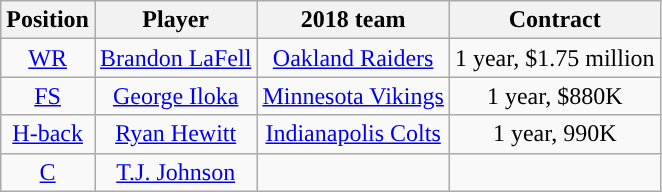<table class="wikitable" style="text-align:center">
<tr>
<th>Position</th>
<th>Player</th>
<th>2018 team</th>
<th>Contract</th>
</tr>
<tr>
<td><a href='#'>WR</a></td>
<td><a href='#'>Brandon LaFell</a></td>
<td><a href='#'>Oakland Raiders</a></td>
<td>1 year, $1.75 million</td>
</tr>
<tr>
<td><a href='#'>FS</a></td>
<td><a href='#'>George Iloka</a></td>
<td><a href='#'>Minnesota Vikings</a></td>
<td>1 year, $880K</td>
</tr>
<tr>
<td><a href='#'>H-back</a></td>
<td><a href='#'>Ryan Hewitt</a></td>
<td><a href='#'>Indianapolis Colts</a></td>
<td>1 year, 990K</td>
</tr>
<tr>
<td><a href='#'>C</a></td>
<td><a href='#'>T.J. Johnson</a></td>
<td></td>
<td></td>
</tr>
</table>
